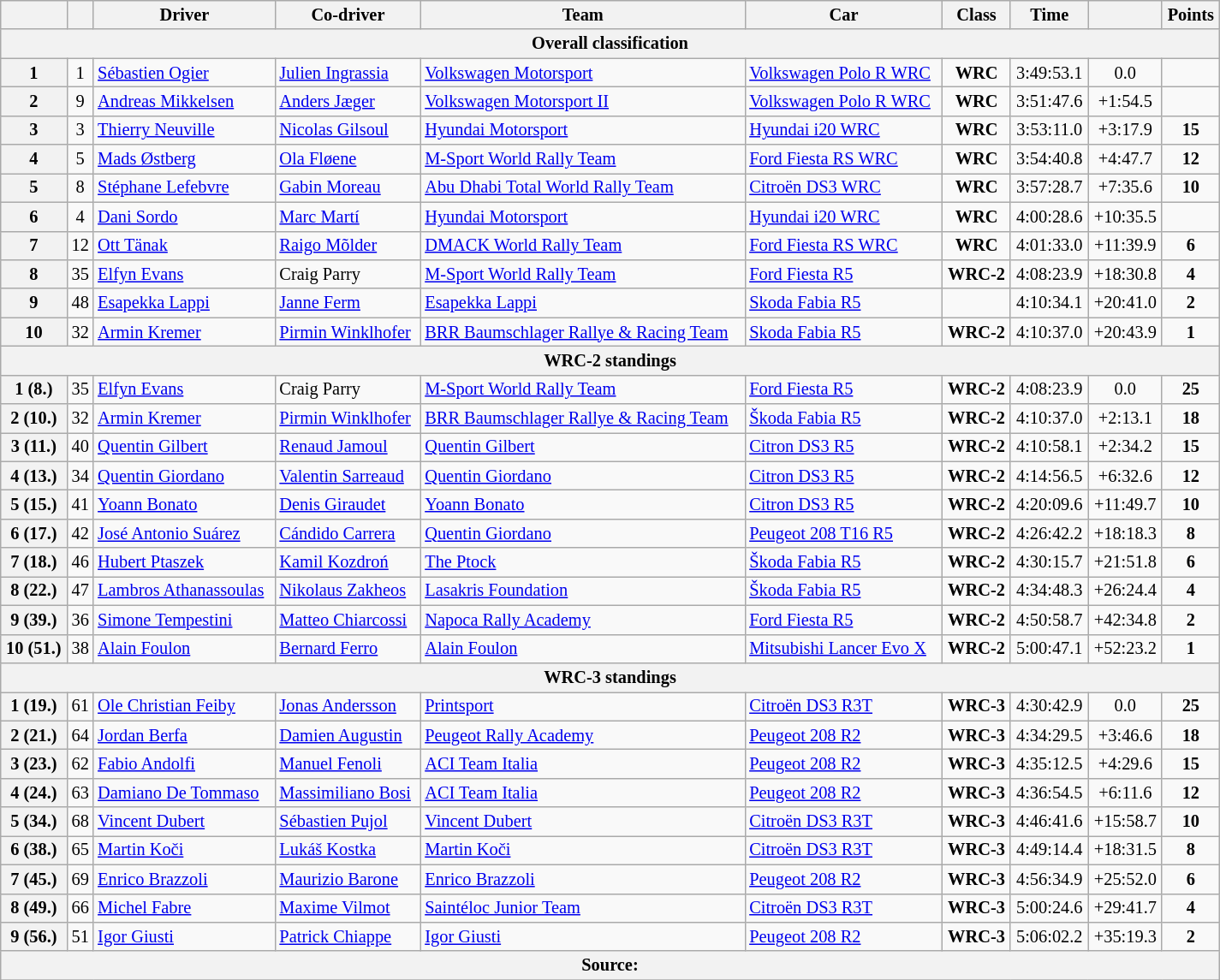<table class="wikitable" width=85% style="text-align: left; font-size: 85%; max-width: 950px;">
<tr>
<th></th>
<th></th>
<th>Driver</th>
<th>Co-driver</th>
<th>Team</th>
<th>Car</th>
<th>Class</th>
<th>Time</th>
<th></th>
<th>Points</th>
</tr>
<tr>
<th colspan=10>Overall classification</th>
</tr>
<tr>
<th>1</th>
<td align="center">1</td>
<td> <a href='#'>Sébastien Ogier</a></td>
<td> <a href='#'>Julien Ingrassia</a></td>
<td> <a href='#'>Volkswagen Motorsport</a></td>
<td><a href='#'>Volkswagen Polo R WRC</a></td>
<td align="center"><strong><span>WRC</span></strong></td>
<td align="center">3:49:53.1</td>
<td align="center">0.0</td>
<td align="center"><strong></strong></td>
</tr>
<tr>
<th>2</th>
<td align="center">9</td>
<td> <a href='#'>Andreas Mikkelsen</a></td>
<td> <a href='#'>Anders Jæger</a></td>
<td> <a href='#'>Volkswagen Motorsport II</a></td>
<td><a href='#'>Volkswagen Polo R WRC</a></td>
<td align="center"><strong><span>WRC</span></strong></td>
<td align="center">3:51:47.6</td>
<td align="center">+1:54.5</td>
<td align="center"><strong></strong></td>
</tr>
<tr>
<th>3</th>
<td align="center">3</td>
<td> <a href='#'>Thierry Neuville</a></td>
<td> <a href='#'>Nicolas Gilsoul</a></td>
<td> <a href='#'>Hyundai Motorsport</a></td>
<td><a href='#'>Hyundai i20 WRC</a></td>
<td align="center"><strong><span>WRC</span></strong></td>
<td align="center">3:53:11.0</td>
<td align="center">+3:17.9</td>
<td align="center"><strong>15</strong></td>
</tr>
<tr>
<th>4</th>
<td align="center">5</td>
<td> <a href='#'>Mads Østberg</a></td>
<td> <a href='#'>Ola Fløene</a></td>
<td> <a href='#'>M-Sport World Rally Team</a></td>
<td><a href='#'>Ford Fiesta RS WRC</a></td>
<td align="center"><strong><span>WRC</span></strong></td>
<td align="center">3:54:40.8</td>
<td align="center">+4:47.7</td>
<td align="center"><strong>12</strong></td>
</tr>
<tr>
<th>5</th>
<td align="center">8</td>
<td> <a href='#'>Stéphane Lefebvre</a></td>
<td> <a href='#'>Gabin Moreau</a></td>
<td> <a href='#'>Abu Dhabi Total World Rally Team</a></td>
<td><a href='#'>Citroën DS3 WRC</a></td>
<td align="center"><strong><span>WRC</span></strong></td>
<td align="center">3:57:28.7</td>
<td align="center">+7:35.6</td>
<td align="center"><strong>10</strong></td>
</tr>
<tr>
<th>6</th>
<td align="center">4</td>
<td> <a href='#'>Dani Sordo</a></td>
<td> <a href='#'>Marc Martí</a></td>
<td> <a href='#'>Hyundai Motorsport</a></td>
<td><a href='#'>Hyundai i20 WRC</a></td>
<td align="center"><strong><span>WRC</span></strong></td>
<td align="center">4:00:28.6</td>
<td align="center">+10:35.5</td>
<td align="center"><strong></strong></td>
</tr>
<tr>
<th>7</th>
<td align="center">12</td>
<td> <a href='#'>Ott Tänak</a></td>
<td> <a href='#'>Raigo Mõlder</a></td>
<td> <a href='#'>DMACK World Rally Team</a></td>
<td><a href='#'>Ford Fiesta RS WRC</a></td>
<td align="center"><strong><span>WRC</span></strong></td>
<td align="center">4:01:33.0</td>
<td align="center">+11:39.9</td>
<td align="center"><strong>6</strong></td>
</tr>
<tr>
<th>8</th>
<td align="center">35</td>
<td> <a href='#'>Elfyn Evans</a></td>
<td> Craig Parry</td>
<td> <a href='#'>M-Sport World Rally Team</a></td>
<td><a href='#'>Ford Fiesta R5</a></td>
<td align="center"><strong><span>WRC-2</span></strong></td>
<td align="center">4:08:23.9</td>
<td align="center">+18:30.8</td>
<td align="center"><strong>4</strong></td>
</tr>
<tr>
<th>9</th>
<td align="center">48</td>
<td> <a href='#'>Esapekka Lappi</a></td>
<td> <a href='#'>Janne Ferm</a></td>
<td> <a href='#'>Esapekka Lappi</a></td>
<td><a href='#'>Skoda Fabia R5</a></td>
<td align="center"></td>
<td align="center">4:10:34.1</td>
<td align="center">+20:41.0</td>
<td align="center"><strong>2</strong></td>
</tr>
<tr>
<th>10</th>
<td align="center">32</td>
<td> <a href='#'>Armin Kremer</a></td>
<td> <a href='#'>Pirmin Winklhofer</a></td>
<td> <a href='#'>BRR Baumschlager Rallye & Racing Team</a></td>
<td><a href='#'>Skoda Fabia R5</a></td>
<td align="center"><strong><span>WRC-2</span></strong></td>
<td align="center">4:10:37.0</td>
<td align="center">+20:43.9</td>
<td align="center"><strong>1</strong></td>
</tr>
<tr>
<th colspan=10>WRC-2 standings</th>
</tr>
<tr>
<th>1 (8.)</th>
<td align="center">35</td>
<td> <a href='#'>Elfyn Evans</a></td>
<td> Craig Parry</td>
<td> <a href='#'>M-Sport World Rally Team</a></td>
<td><a href='#'>Ford Fiesta R5</a></td>
<td align="center"><strong><span>WRC-2</span></strong></td>
<td align="center">4:08:23.9</td>
<td align="center">0.0</td>
<td align="center"><strong>25</strong></td>
</tr>
<tr>
<th>2 (10.)</th>
<td align="center">32</td>
<td> <a href='#'>Armin Kremer</a></td>
<td> <a href='#'>Pirmin Winklhofer</a></td>
<td> <a href='#'>BRR Baumschlager Rallye & Racing Team</a></td>
<td><a href='#'>Škoda Fabia R5</a></td>
<td align="center"><strong><span>WRC-2</span></strong></td>
<td align="center">4:10:37.0</td>
<td align="center">+2:13.1</td>
<td align="center"><strong>18</strong></td>
</tr>
<tr>
<th>3 (11.)</th>
<td align="center">40</td>
<td> <a href='#'>Quentin Gilbert</a></td>
<td> <a href='#'>Renaud Jamoul</a></td>
<td> <a href='#'>Quentin Gilbert</a></td>
<td><a href='#'>Citron DS3 R5</a></td>
<td align="center"><strong><span>WRC-2</span></strong></td>
<td align="center">4:10:58.1</td>
<td align="center">+2:34.2</td>
<td align="center"><strong>15</strong></td>
</tr>
<tr>
<th>4 (13.)</th>
<td align="center">34</td>
<td> <a href='#'>Quentin Giordano</a></td>
<td> <a href='#'>Valentin Sarreaud</a></td>
<td> <a href='#'>Quentin Giordano</a></td>
<td><a href='#'>Citron DS3 R5</a></td>
<td align="center"><strong><span>WRC-2</span></strong></td>
<td align="center">4:14:56.5</td>
<td align="center">+6:32.6</td>
<td align="center"><strong>12</strong></td>
</tr>
<tr>
<th>5 (15.)</th>
<td align="center">41</td>
<td> <a href='#'>Yoann Bonato</a></td>
<td> <a href='#'>Denis Giraudet</a></td>
<td> <a href='#'>Yoann Bonato</a></td>
<td><a href='#'>Citron DS3 R5</a></td>
<td align="center"><strong><span>WRC-2</span></strong></td>
<td align="center">4:20:09.6</td>
<td align="center">+11:49.7</td>
<td align="center"><strong>10</strong></td>
</tr>
<tr>
<th>6 (17.)</th>
<td align="center">42</td>
<td> <a href='#'>José Antonio Suárez</a></td>
<td> <a href='#'>Cándido Carrera</a></td>
<td> <a href='#'>Quentin Giordano</a></td>
<td><a href='#'>Peugeot 208 T16 R5</a></td>
<td align="center"><strong><span>WRC-2</span></strong></td>
<td align="center">4:26:42.2</td>
<td align="center">+18:18.3</td>
<td align="center"><strong>8</strong></td>
</tr>
<tr>
<th>7 (18.)</th>
<td align="center">46</td>
<td> <a href='#'>Hubert Ptaszek</a></td>
<td> <a href='#'>Kamil Kozdroń</a></td>
<td> <a href='#'>The Ptock</a></td>
<td><a href='#'>Škoda Fabia R5</a></td>
<td align="center"><strong><span>WRC-2</span></strong></td>
<td align="center">4:30:15.7</td>
<td align="center">+21:51.8</td>
<td align="center"><strong>6</strong></td>
</tr>
<tr>
<th>8 (22.)</th>
<td align="center">47</td>
<td> <a href='#'>Lambros Athanassoulas</a></td>
<td> <a href='#'>Nikolaus Zakheos</a></td>
<td> <a href='#'>Lasakris Foundation</a></td>
<td><a href='#'>Škoda Fabia R5</a></td>
<td align="center"><strong><span>WRC-2</span></strong></td>
<td align="center">4:34:48.3</td>
<td align="center">+26:24.4</td>
<td align="center"><strong>4</strong></td>
</tr>
<tr>
<th>9 (39.)</th>
<td align="center">36</td>
<td> <a href='#'>Simone Tempestini</a></td>
<td> <a href='#'>Matteo Chiarcossi</a></td>
<td> <a href='#'>Napoca Rally Academy</a></td>
<td><a href='#'>Ford Fiesta R5</a></td>
<td align="center"><strong><span>WRC-2</span></strong></td>
<td align="center">4:50:58.7</td>
<td align="center">+42:34.8</td>
<td align="center"><strong>2</strong></td>
</tr>
<tr>
<th>10 (51.)</th>
<td align="center">38</td>
<td> <a href='#'>Alain Foulon</a></td>
<td> <a href='#'>Bernard Ferro</a></td>
<td> <a href='#'>Alain Foulon</a></td>
<td><a href='#'>Mitsubishi Lancer Evo X</a></td>
<td align="center"><strong><span>WRC-2</span></strong></td>
<td align="center">5:00:47.1</td>
<td align="center">+52:23.2</td>
<td align="center"><strong>1</strong></td>
</tr>
<tr>
<th colspan=10>WRC-3 standings</th>
</tr>
<tr>
<th>1 (19.)</th>
<td align="center">61</td>
<td> <a href='#'>Ole Christian Feiby</a></td>
<td> <a href='#'>Jonas Andersson</a></td>
<td> <a href='#'>Printsport</a></td>
<td><a href='#'>Citroën DS3 R3T</a></td>
<td align="center"><strong><span>WRC-3</span></strong></td>
<td align="center">4:30:42.9</td>
<td align="center">0.0</td>
<td align="center"><strong>25</strong></td>
</tr>
<tr>
<th>2 (21.)</th>
<td align="center">64</td>
<td> <a href='#'>Jordan Berfa</a></td>
<td> <a href='#'>Damien Augustin</a></td>
<td> <a href='#'>Peugeot Rally Academy</a></td>
<td><a href='#'>Peugeot 208 R2</a></td>
<td align="center"><strong><span>WRC-3</span></strong></td>
<td align="center">4:34:29.5</td>
<td align="center">+3:46.6</td>
<td align="center"><strong>18</strong></td>
</tr>
<tr>
<th>3 (23.)</th>
<td align="center">62</td>
<td> <a href='#'>Fabio Andolfi</a></td>
<td> <a href='#'>Manuel Fenoli</a></td>
<td> <a href='#'>ACI Team Italia</a></td>
<td><a href='#'>Peugeot 208 R2</a></td>
<td align="center"><strong><span>WRC-3</span></strong></td>
<td align="center">4:35:12.5</td>
<td align="center">+4:29.6</td>
<td align="center"><strong>15</strong></td>
</tr>
<tr>
<th>4 (24.)</th>
<td align="center">63</td>
<td> <a href='#'>Damiano De Tommaso</a></td>
<td> <a href='#'>Massimiliano Bosi</a></td>
<td> <a href='#'>ACI Team Italia</a></td>
<td><a href='#'>Peugeot 208 R2</a></td>
<td align="center"><strong><span>WRC-3</span></strong></td>
<td align="center">4:36:54.5</td>
<td align="center">+6:11.6</td>
<td align="center"><strong>12</strong></td>
</tr>
<tr>
<th>5 (34.)</th>
<td align="center">68</td>
<td> <a href='#'>Vincent Dubert</a></td>
<td> <a href='#'>Sébastien Pujol</a></td>
<td> <a href='#'>Vincent Dubert</a></td>
<td><a href='#'>Citroën DS3 R3T</a></td>
<td align="center"><strong><span>WRC-3</span></strong></td>
<td align="center">4:46:41.6</td>
<td align="center">+15:58.7</td>
<td align="center"><strong>10</strong></td>
</tr>
<tr>
<th>6 (38.)</th>
<td align="center">65</td>
<td> <a href='#'>Martin Koči</a></td>
<td> <a href='#'>Lukáš Kostka</a></td>
<td> <a href='#'>Martin Koči</a></td>
<td><a href='#'>Citroën DS3 R3T</a></td>
<td align="center"><strong><span>WRC-3</span></strong></td>
<td align="center">4:49:14.4</td>
<td align="center">+18:31.5</td>
<td align="center"><strong>8</strong></td>
</tr>
<tr>
<th>7 (45.)</th>
<td align="center">69</td>
<td> <a href='#'>Enrico Brazzoli</a></td>
<td> <a href='#'>Maurizio Barone</a></td>
<td> <a href='#'>Enrico Brazzoli</a></td>
<td><a href='#'>Peugeot 208 R2</a></td>
<td align="center"><strong><span>WRC-3</span></strong></td>
<td align="center">4:56:34.9</td>
<td align="center">+25:52.0</td>
<td align="center"><strong>6</strong></td>
</tr>
<tr>
<th>8 (49.)</th>
<td align="center">66</td>
<td> <a href='#'>Michel Fabre</a></td>
<td> <a href='#'>Maxime Vilmot</a></td>
<td> <a href='#'>Saintéloc Junior Team</a></td>
<td><a href='#'>Citroën DS3 R3T</a></td>
<td align="center"><strong><span>WRC-3</span></strong></td>
<td align="center">5:00:24.6</td>
<td align="center">+29:41.7</td>
<td align="center"><strong>4</strong></td>
</tr>
<tr>
<th>9 (56.)</th>
<td align="center">51</td>
<td> <a href='#'>Igor Giusti</a></td>
<td> <a href='#'>Patrick Chiappe</a></td>
<td> <a href='#'>Igor Giusti</a></td>
<td><a href='#'>Peugeot 208 R2</a></td>
<td align="center"><strong><span>WRC-3</span></strong></td>
<td align="center">5:06:02.2</td>
<td align="center">+35:19.3</td>
<td align="center"><strong>2</strong></td>
</tr>
<tr>
<th colspan=10>Source: </th>
</tr>
<tr>
</tr>
</table>
